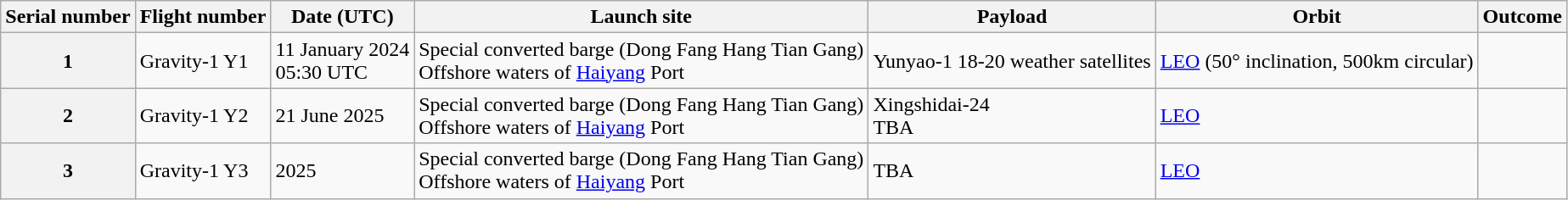<table class="wikitable">
<tr>
<th>Serial number</th>
<th>Flight number</th>
<th>Date (UTC)</th>
<th>Launch site</th>
<th>Payload</th>
<th>Orbit</th>
<th>Outcome</th>
</tr>
<tr>
<th>1</th>
<td>Gravity-1 Y1</td>
<td>11 January 2024<br>05:30 UTC</td>
<td>Special converted barge (Dong Fang Hang Tian Gang)<br>Offshore waters of <a href='#'>Haiyang</a> Port</td>
<td>Yunyao-1 18-20 weather satellites</td>
<td><a href='#'>LEO</a> (50° inclination, 500km circular)</td>
<td></td>
</tr>
<tr>
<th>2</th>
<td>Gravity-1 Y2</td>
<td>21 June 2025</td>
<td>Special converted barge (Dong Fang Hang Tian Gang)<br>Offshore waters of <a href='#'>Haiyang</a> Port</td>
<td>Xingshidai-24<br>TBA</td>
<td><a href='#'>LEO</a></td>
<td></td>
</tr>
<tr>
<th>3</th>
<td>Gravity-1 Y3</td>
<td>2025</td>
<td>Special converted barge (Dong Fang Hang Tian Gang)<br>Offshore waters of <a href='#'>Haiyang</a> Port</td>
<td>TBA</td>
<td><a href='#'>LEO</a></td>
<td></td>
</tr>
</table>
